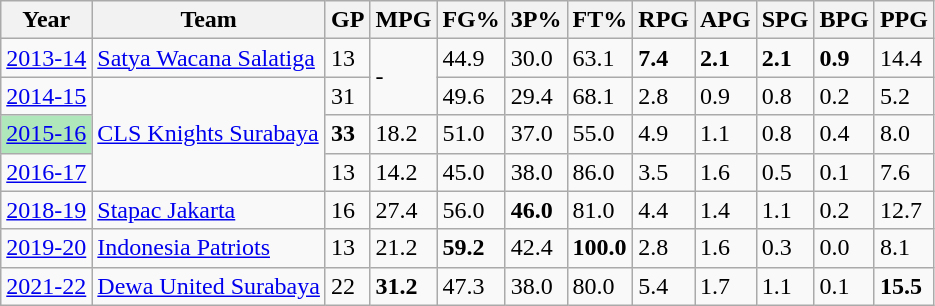<table class="wikitable sortable">
<tr>
<th>Year</th>
<th>Team</th>
<th>GP</th>
<th>MPG</th>
<th>FG%</th>
<th>3P%</th>
<th>FT%</th>
<th>RPG</th>
<th>APG</th>
<th>SPG</th>
<th>BPG</th>
<th>PPG</th>
</tr>
<tr>
<td><a href='#'>2013-14</a></td>
<td><a href='#'>Satya Wacana Salatiga</a></td>
<td>13</td>
<td rowspan="2">-</td>
<td>44.9</td>
<td>30.0</td>
<td>63.1</td>
<td><strong>7.4</strong></td>
<td><strong>2.1</strong></td>
<td><strong>2.1</strong></td>
<td><strong>0.9</strong></td>
<td>14.4</td>
</tr>
<tr>
<td><a href='#'>2014-15</a></td>
<td rowspan="3"><a href='#'>CLS Knights Surabaya</a></td>
<td>31</td>
<td>49.6</td>
<td>29.4</td>
<td>68.1</td>
<td>2.8</td>
<td>0.9</td>
<td>0.8</td>
<td>0.2</td>
<td>5.2</td>
</tr>
<tr>
<td style="text-align:left; background:#afe6ba;"><a href='#'>2015-16</a></td>
<td><strong>33</strong></td>
<td>18.2</td>
<td>51.0</td>
<td>37.0</td>
<td>55.0</td>
<td>4.9</td>
<td>1.1</td>
<td>0.8</td>
<td>0.4</td>
<td>8.0</td>
</tr>
<tr>
<td><a href='#'>2016-17</a></td>
<td>13</td>
<td>14.2</td>
<td>45.0</td>
<td>38.0</td>
<td>86.0</td>
<td>3.5</td>
<td>1.6</td>
<td>0.5</td>
<td>0.1</td>
<td>7.6</td>
</tr>
<tr>
<td><a href='#'>2018-19</a></td>
<td><a href='#'>Stapac Jakarta</a></td>
<td>16</td>
<td>27.4</td>
<td>56.0</td>
<td><strong>46.0</strong></td>
<td>81.0</td>
<td>4.4</td>
<td>1.4</td>
<td>1.1</td>
<td>0.2</td>
<td>12.7</td>
</tr>
<tr>
<td><a href='#'>2019-20</a></td>
<td><a href='#'>Indonesia Patriots</a></td>
<td>13</td>
<td>21.2</td>
<td><strong>59.2</strong></td>
<td>42.4</td>
<td><strong>100.0</strong></td>
<td>2.8</td>
<td>1.6</td>
<td>0.3</td>
<td>0.0</td>
<td>8.1</td>
</tr>
<tr>
<td><a href='#'>2021-22</a></td>
<td><a href='#'>Dewa United Surabaya</a></td>
<td>22</td>
<td><strong>31.2</strong></td>
<td>47.3</td>
<td>38.0</td>
<td>80.0</td>
<td>5.4</td>
<td>1.7</td>
<td>1.1</td>
<td>0.1</td>
<td><strong>15.5</strong></td>
</tr>
</table>
